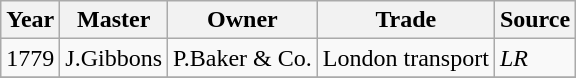<table class=" wikitable">
<tr>
<th>Year</th>
<th>Master</th>
<th>Owner</th>
<th>Trade</th>
<th>Source</th>
</tr>
<tr>
<td>1779</td>
<td>J.Gibbons</td>
<td>P.Baker & Co.</td>
<td>London transport</td>
<td><em>LR</em></td>
</tr>
<tr>
</tr>
</table>
